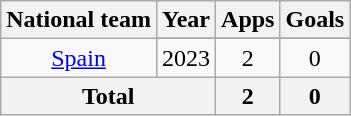<table class=wikitable style="text-align: center;">
<tr>
<th>National team</th>
<th>Year</th>
<th>Apps</th>
<th>Goals</th>
</tr>
<tr>
<td rowspan="2"><a href='#'>Spain</a></td>
</tr>
<tr>
<td>2023</td>
<td>2</td>
<td>0</td>
</tr>
<tr>
<th colspan="2">Total</th>
<th>2</th>
<th>0</th>
</tr>
</table>
